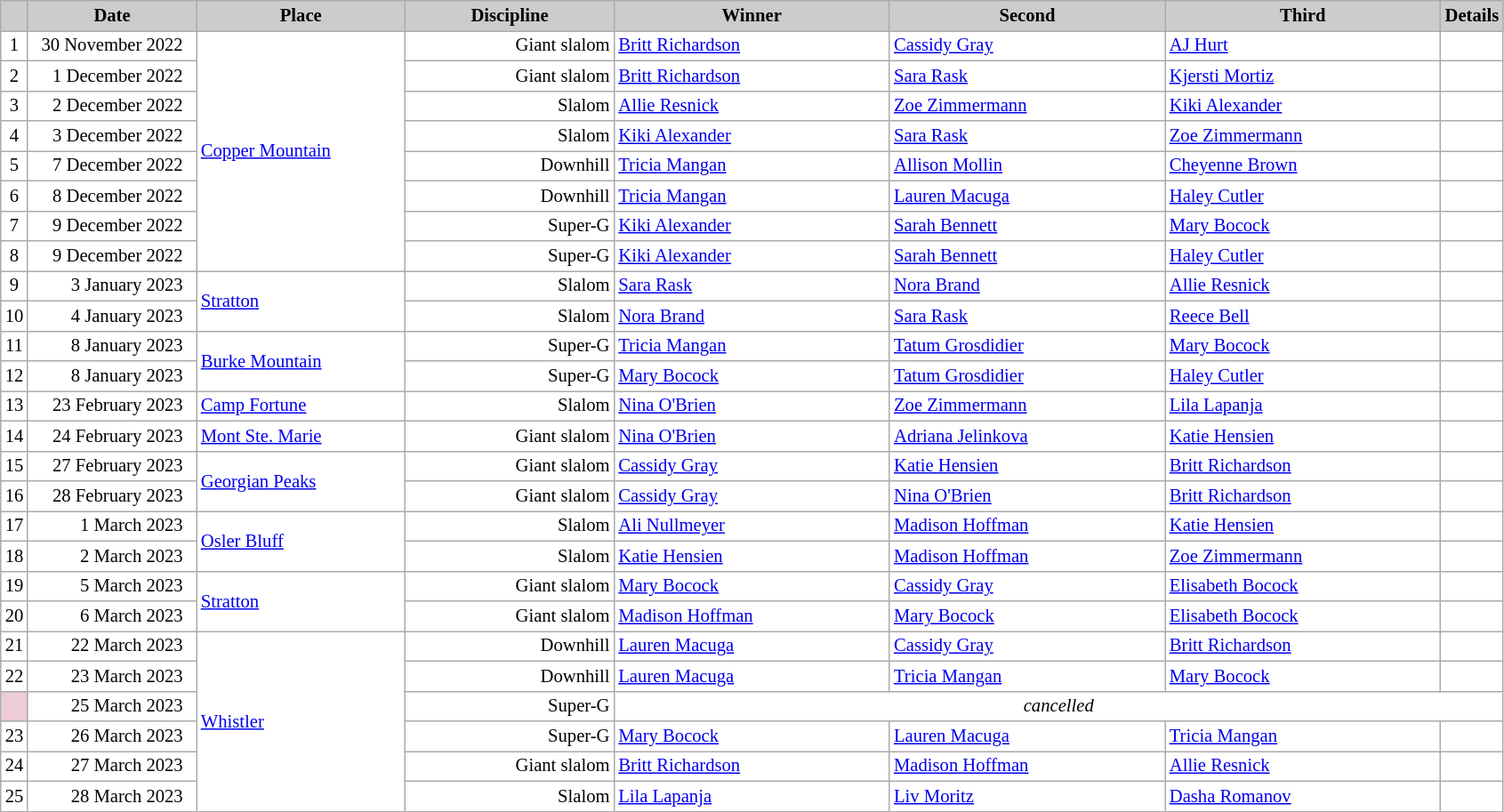<table class="wikitable plainrowheaders" style="background:#fff; font-size:86%; line-height:16px; border:grey solid 1px; border-collapse:collapse;">
<tr style="background:#ccc; text-align:center;">
<th scope="col" style="background:#ccc; width=30 px;"></th>
<th scope="col" style="background:#ccc; width:120px;">Date</th>
<th scope="col" style="background:#ccc; width:150px;">Place</th>
<th scope="col" style="background:#ccc; width:150px;">Discipline</th>
<th scope="col" style="background:#ccc; width:200px;">Winner</th>
<th scope="col" style="background:#ccc; width:200px;">Second</th>
<th scope="col" style="background:#ccc; width:200px;">Third</th>
<th scope="col" style="background:#ccc; width:10px;">Details</th>
</tr>
<tr>
<td align=center>1</td>
<td align=right>30 November 2022  </td>
<td rowspan=8> <a href='#'>Copper Mountain</a></td>
<td align=right>Giant slalom</td>
<td> <a href='#'>Britt Richardson</a></td>
<td> <a href='#'>Cassidy Gray</a></td>
<td> <a href='#'>AJ Hurt</a></td>
<td></td>
</tr>
<tr>
<td align=center>2</td>
<td align=right>1 December 2022  </td>
<td align=right>Giant slalom</td>
<td> <a href='#'>Britt Richardson</a></td>
<td> <a href='#'>Sara Rask</a></td>
<td> <a href='#'>Kjersti Mortiz</a></td>
<td></td>
</tr>
<tr>
<td align=center>3</td>
<td align=right>2 December 2022  </td>
<td align=right>Slalom</td>
<td> <a href='#'>Allie Resnick</a></td>
<td> <a href='#'>Zoe Zimmermann</a></td>
<td> <a href='#'>Kiki Alexander</a></td>
<td></td>
</tr>
<tr>
<td align=center>4</td>
<td align=right>3 December 2022  </td>
<td align=right>Slalom</td>
<td> <a href='#'>Kiki Alexander</a></td>
<td> <a href='#'>Sara Rask</a></td>
<td> <a href='#'>Zoe Zimmermann</a></td>
<td></td>
</tr>
<tr>
<td align=center>5</td>
<td align=right>7 December 2022  </td>
<td align=right>Downhill</td>
<td> <a href='#'>Tricia Mangan</a></td>
<td> <a href='#'>Allison Mollin</a></td>
<td> <a href='#'>Cheyenne Brown</a></td>
<td></td>
</tr>
<tr>
<td align=center>6</td>
<td align=right>8 December 2022  </td>
<td align=right>Downhill</td>
<td> <a href='#'>Tricia Mangan</a></td>
<td> <a href='#'>Lauren Macuga</a></td>
<td> <a href='#'>Haley Cutler</a></td>
<td></td>
</tr>
<tr>
<td align=center>7</td>
<td align=right>9 December 2022  </td>
<td align=right>Super-G</td>
<td> <a href='#'>Kiki Alexander</a></td>
<td> <a href='#'>Sarah Bennett</a></td>
<td> <a href='#'>Mary Bocock</a></td>
<td></td>
</tr>
<tr>
<td align=center>8</td>
<td align=right>9 December 2022  </td>
<td align=right>Super-G</td>
<td> <a href='#'>Kiki Alexander</a></td>
<td> <a href='#'>Sarah Bennett</a></td>
<td> <a href='#'>Haley Cutler</a></td>
<td></td>
</tr>
<tr>
<td align=center>9</td>
<td align=right>3 January 2023  </td>
<td rowspan=2> <a href='#'>Stratton</a></td>
<td align=right>Slalom</td>
<td> <a href='#'>Sara Rask</a></td>
<td> <a href='#'>Nora Brand</a></td>
<td> <a href='#'>Allie Resnick</a></td>
<td></td>
</tr>
<tr>
<td align=center>10</td>
<td align=right>4 January 2023  </td>
<td align=right>Slalom</td>
<td> <a href='#'>Nora Brand</a></td>
<td> <a href='#'>Sara Rask</a></td>
<td> <a href='#'>Reece Bell</a></td>
<td></td>
</tr>
<tr>
<td align=center>11</td>
<td align=right>8 January 2023  </td>
<td rowspan=2> <a href='#'>Burke Mountain</a></td>
<td align=right>Super-G</td>
<td> <a href='#'>Tricia Mangan</a></td>
<td> <a href='#'>Tatum Grosdidier</a></td>
<td> <a href='#'>Mary Bocock</a></td>
<td></td>
</tr>
<tr>
<td align=center>12</td>
<td align=right>8 January 2023  </td>
<td align=right>Super-G</td>
<td> <a href='#'>Mary Bocock</a></td>
<td> <a href='#'>Tatum Grosdidier</a></td>
<td> <a href='#'>Haley Cutler</a></td>
<td></td>
</tr>
<tr>
<td align=center>13</td>
<td align=right>23 February 2023  </td>
<td> <a href='#'>Camp Fortune</a></td>
<td align=right>Slalom</td>
<td> <a href='#'>Nina O'Brien</a></td>
<td> <a href='#'>Zoe Zimmermann</a></td>
<td> <a href='#'>Lila Lapanja</a></td>
<td></td>
</tr>
<tr>
<td align=center>14</td>
<td align=right>24 February 2023  </td>
<td> <a href='#'>Mont Ste. Marie</a></td>
<td align=right>Giant slalom</td>
<td> <a href='#'>Nina O'Brien</a></td>
<td> <a href='#'>Adriana Jelinkova</a></td>
<td> <a href='#'>Katie Hensien</a></td>
<td></td>
</tr>
<tr>
<td align=center>15</td>
<td align=right>27 February 2023  </td>
<td rowspan=2> <a href='#'>Georgian Peaks</a></td>
<td align=right>Giant slalom</td>
<td> <a href='#'>Cassidy Gray</a></td>
<td> <a href='#'>Katie Hensien</a></td>
<td> <a href='#'>Britt Richardson</a></td>
<td></td>
</tr>
<tr>
<td align=center>16</td>
<td align=right>28 February 2023  </td>
<td align=right>Giant slalom</td>
<td> <a href='#'>Cassidy Gray</a></td>
<td> <a href='#'>Nina O'Brien</a></td>
<td> <a href='#'>Britt Richardson</a></td>
<td></td>
</tr>
<tr>
<td align=center>17</td>
<td align=right>1 March 2023  </td>
<td rowspan=2> <a href='#'>Osler Bluff</a></td>
<td align=right>Slalom</td>
<td> <a href='#'>Ali Nullmeyer</a></td>
<td> <a href='#'>Madison Hoffman</a></td>
<td> <a href='#'>Katie Hensien</a></td>
<td></td>
</tr>
<tr>
<td align=center>18</td>
<td align=right>2 March 2023  </td>
<td align=right>Slalom</td>
<td> <a href='#'>Katie Hensien</a></td>
<td> <a href='#'>Madison Hoffman</a></td>
<td> <a href='#'>Zoe Zimmermann</a></td>
<td></td>
</tr>
<tr>
<td align=center>19</td>
<td align=right>5 March 2023  </td>
<td rowspan=2> <a href='#'>Stratton</a></td>
<td align=right>Giant slalom</td>
<td> <a href='#'>Mary Bocock</a></td>
<td> <a href='#'>Cassidy Gray</a></td>
<td> <a href='#'>Elisabeth Bocock</a></td>
<td></td>
</tr>
<tr>
<td align=center>20</td>
<td align=right>6 March 2023  </td>
<td align=right>Giant slalom</td>
<td> <a href='#'>Madison Hoffman</a></td>
<td> <a href='#'>Mary Bocock</a></td>
<td> <a href='#'>Elisabeth Bocock</a></td>
<td></td>
</tr>
<tr>
<td align=center>21</td>
<td align=right>22 March 2023  </td>
<td rowspan=6> <a href='#'>Whistler</a></td>
<td align=right>Downhill</td>
<td> <a href='#'>Lauren Macuga</a></td>
<td> <a href='#'>Cassidy Gray</a></td>
<td> <a href='#'>Britt Richardson</a></td>
<td></td>
</tr>
<tr>
<td align=center>22</td>
<td align=right>23 March 2023  </td>
<td align=right>Downhill</td>
<td> <a href='#'>Lauren Macuga</a></td>
<td> <a href='#'>Tricia Mangan</a></td>
<td> <a href='#'>Mary Bocock</a></td>
<td></td>
</tr>
<tr>
<td bgcolor="EDCCD5"></td>
<td align=right>25 March 2023  </td>
<td align=right>Super-G</td>
<td colspan=4 align=center><em>cancelled</em></td>
</tr>
<tr>
<td align=center>23</td>
<td align=right>26 March 2023  </td>
<td align=right>Super-G</td>
<td> <a href='#'>Mary Bocock</a></td>
<td> <a href='#'>Lauren Macuga</a></td>
<td> <a href='#'>Tricia Mangan</a></td>
<td></td>
</tr>
<tr>
<td align=center>24</td>
<td align=right>27 March 2023  </td>
<td align=right>Giant slalom</td>
<td> <a href='#'>Britt Richardson</a></td>
<td> <a href='#'>Madison Hoffman</a></td>
<td> <a href='#'>Allie Resnick</a></td>
<td></td>
</tr>
<tr>
<td align=center>25</td>
<td align=right>28 March 2023  </td>
<td align=right>Slalom</td>
<td> <a href='#'>Lila Lapanja</a></td>
<td> <a href='#'>Liv Moritz</a></td>
<td> <a href='#'>Dasha Romanov</a></td>
<td></td>
</tr>
</table>
